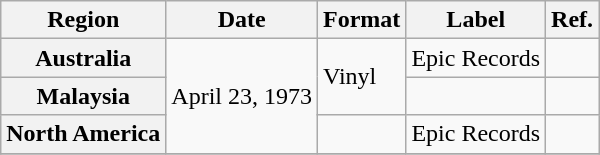<table class="wikitable plainrowheaders">
<tr>
<th scope="col">Region</th>
<th scope="col">Date</th>
<th scope="col">Format</th>
<th scope="col">Label</th>
<th scope="col">Ref.</th>
</tr>
<tr>
<th scope="row">Australia</th>
<td rowspan="3">April 23, 1973</td>
<td rowspan="2">Vinyl</td>
<td>Epic Records</td>
<td></td>
</tr>
<tr>
<th scope="row">Malaysia</th>
<td></td>
<td></td>
</tr>
<tr>
<th scope="row">North America</th>
<td></td>
<td>Epic Records</td>
<td></td>
</tr>
<tr>
</tr>
</table>
